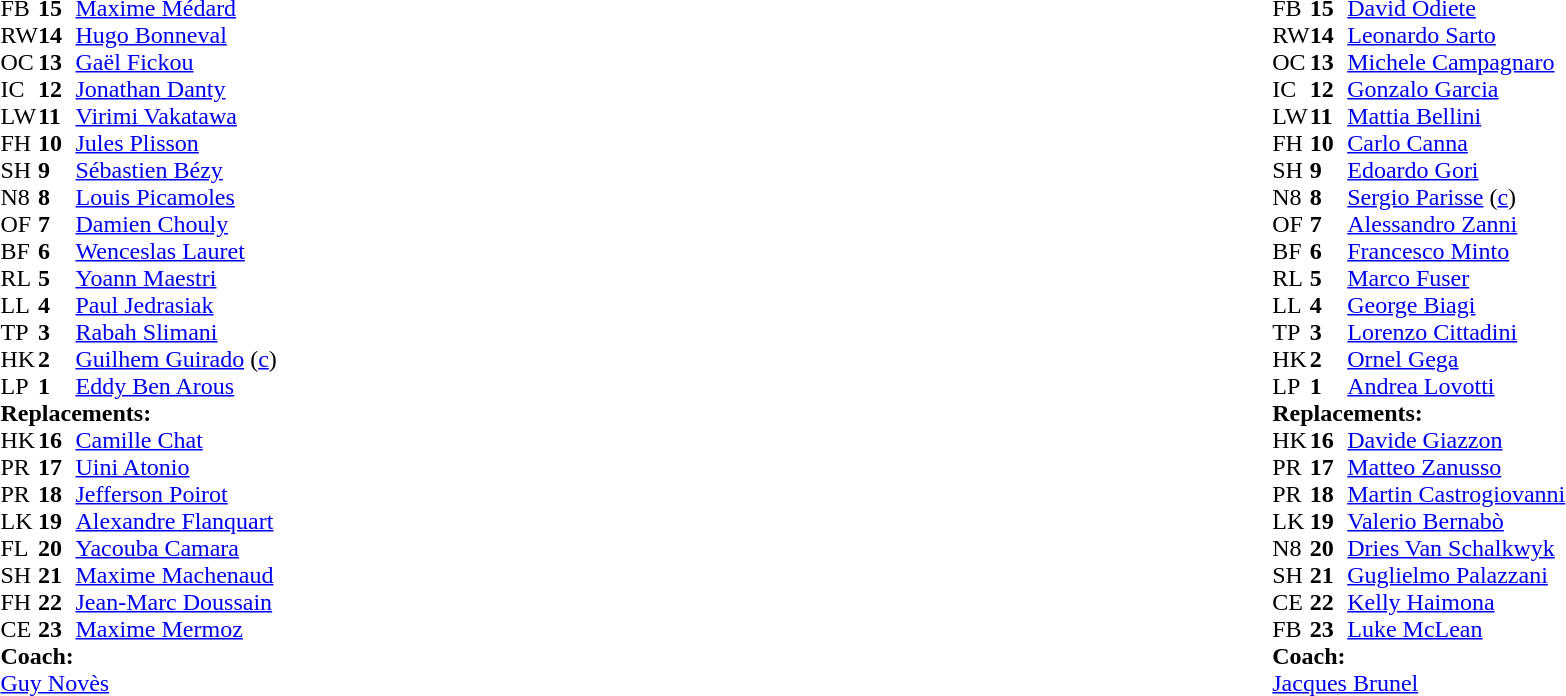<table style="width:100%">
<tr>
<td style="vertical-align:top; width:50%"><br><table cellspacing="0" cellpadding="0">
<tr>
<th width="25"></th>
<th width="25"></th>
</tr>
<tr>
<td>FB</td>
<td><strong>15</strong></td>
<td><a href='#'>Maxime Médard</a></td>
<td></td>
<td></td>
</tr>
<tr>
<td>RW</td>
<td><strong>14</strong></td>
<td><a href='#'>Hugo Bonneval</a></td>
</tr>
<tr>
<td>OC</td>
<td><strong>13</strong></td>
<td><a href='#'>Gaël Fickou</a></td>
<td></td>
<td></td>
</tr>
<tr>
<td>IC</td>
<td><strong>12</strong></td>
<td><a href='#'>Jonathan Danty</a></td>
</tr>
<tr>
<td>LW</td>
<td><strong>11</strong></td>
<td><a href='#'>Virimi Vakatawa</a></td>
</tr>
<tr>
<td>FH</td>
<td><strong>10</strong></td>
<td><a href='#'>Jules Plisson</a></td>
</tr>
<tr>
<td>SH</td>
<td><strong>9</strong></td>
<td><a href='#'>Sébastien Bézy</a></td>
<td></td>
<td></td>
</tr>
<tr>
<td>N8</td>
<td><strong>8</strong></td>
<td><a href='#'>Louis Picamoles</a></td>
<td></td>
<td></td>
</tr>
<tr>
<td>OF</td>
<td><strong>7</strong></td>
<td><a href='#'>Damien Chouly</a></td>
</tr>
<tr>
<td>BF</td>
<td><strong>6</strong></td>
<td><a href='#'>Wenceslas Lauret</a></td>
</tr>
<tr>
<td>RL</td>
<td><strong>5</strong></td>
<td><a href='#'>Yoann Maestri</a></td>
</tr>
<tr>
<td>LL</td>
<td><strong>4</strong></td>
<td><a href='#'>Paul Jedrasiak</a></td>
<td></td>
<td></td>
</tr>
<tr>
<td>TP</td>
<td><strong>3</strong></td>
<td><a href='#'>Rabah Slimani</a></td>
<td></td>
<td></td>
</tr>
<tr>
<td>HK</td>
<td><strong>2</strong></td>
<td><a href='#'>Guilhem Guirado</a> (<a href='#'>c</a>)</td>
</tr>
<tr>
<td>LP</td>
<td><strong>1</strong></td>
<td><a href='#'>Eddy Ben Arous</a></td>
<td></td>
<td></td>
</tr>
<tr>
<td colspan=3><strong>Replacements:</strong></td>
</tr>
<tr>
<td>HK</td>
<td><strong>16</strong></td>
<td><a href='#'>Camille Chat</a></td>
</tr>
<tr>
<td>PR</td>
<td><strong>17</strong></td>
<td><a href='#'>Uini Atonio</a></td>
<td></td>
<td></td>
</tr>
<tr>
<td>PR</td>
<td><strong>18</strong></td>
<td><a href='#'>Jefferson Poirot</a></td>
<td></td>
<td></td>
</tr>
<tr>
<td>LK</td>
<td><strong>19</strong></td>
<td><a href='#'>Alexandre Flanquart</a></td>
<td></td>
<td></td>
</tr>
<tr>
<td>FL</td>
<td><strong>20</strong></td>
<td><a href='#'>Yacouba Camara</a></td>
<td></td>
<td></td>
</tr>
<tr>
<td>SH</td>
<td><strong>21</strong></td>
<td><a href='#'>Maxime Machenaud</a></td>
<td></td>
<td></td>
</tr>
<tr>
<td>FH</td>
<td><strong>22</strong></td>
<td><a href='#'>Jean-Marc Doussain</a></td>
<td></td>
<td></td>
</tr>
<tr>
<td>CE</td>
<td><strong>23</strong></td>
<td><a href='#'>Maxime Mermoz</a></td>
<td></td>
<td></td>
</tr>
<tr>
<td colspan=3><strong>Coach:</strong></td>
</tr>
<tr>
<td colspan="4"> <a href='#'>Guy Novès</a></td>
</tr>
</table>
</td>
<td style="vertical-align:top"></td>
<td style="vertical-align:top; width:50%"><br><table cellspacing="0" cellpadding="0" style="margin:auto">
<tr>
<th width="25"></th>
<th width="25"></th>
</tr>
<tr>
<td>FB</td>
<td><strong>15</strong></td>
<td><a href='#'>David Odiete</a></td>
<td></td>
<td></td>
</tr>
<tr>
<td>RW</td>
<td><strong>14</strong></td>
<td><a href='#'>Leonardo Sarto</a></td>
</tr>
<tr>
<td>OC</td>
<td><strong>13</strong></td>
<td><a href='#'>Michele Campagnaro</a></td>
</tr>
<tr>
<td>IC</td>
<td><strong>12</strong></td>
<td><a href='#'>Gonzalo Garcia</a></td>
<td></td>
<td></td>
</tr>
<tr>
<td>LW</td>
<td><strong>11</strong></td>
<td><a href='#'>Mattia Bellini</a></td>
</tr>
<tr>
<td>FH</td>
<td><strong>10</strong></td>
<td><a href='#'>Carlo Canna</a></td>
<td></td>
<td></td>
</tr>
<tr>
<td>SH</td>
<td><strong>9</strong></td>
<td><a href='#'>Edoardo Gori</a></td>
</tr>
<tr>
<td>N8</td>
<td><strong>8</strong></td>
<td><a href='#'>Sergio Parisse</a> (<a href='#'>c</a>)</td>
</tr>
<tr>
<td>OF</td>
<td><strong>7</strong></td>
<td><a href='#'>Alessandro Zanni</a></td>
<td></td>
<td colspan=2></td>
<td></td>
</tr>
<tr>
<td>BF</td>
<td><strong>6</strong></td>
<td><a href='#'>Francesco Minto</a></td>
</tr>
<tr>
<td>RL</td>
<td><strong>5</strong></td>
<td><a href='#'>Marco Fuser</a></td>
</tr>
<tr>
<td>LL</td>
<td><strong>4</strong></td>
<td><a href='#'>George Biagi</a></td>
<td></td>
<td></td>
</tr>
<tr>
<td>TP</td>
<td><strong>3</strong></td>
<td><a href='#'>Lorenzo Cittadini</a></td>
<td></td>
<td></td>
</tr>
<tr>
<td>HK</td>
<td><strong>2</strong></td>
<td><a href='#'>Ornel Gega</a></td>
<td></td>
<td></td>
</tr>
<tr>
<td>LP</td>
<td><strong>1</strong></td>
<td><a href='#'>Andrea Lovotti</a></td>
<td></td>
<td></td>
</tr>
<tr>
<td colspan=3><strong>Replacements:</strong></td>
</tr>
<tr>
<td>HK</td>
<td><strong>16</strong></td>
<td><a href='#'>Davide Giazzon</a></td>
<td></td>
<td></td>
</tr>
<tr>
<td>PR</td>
<td><strong>17</strong></td>
<td><a href='#'>Matteo Zanusso</a></td>
<td></td>
<td></td>
</tr>
<tr>
<td>PR</td>
<td><strong>18</strong></td>
<td><a href='#'>Martin Castrogiovanni</a></td>
<td></td>
<td></td>
</tr>
<tr>
<td>LK</td>
<td><strong>19</strong></td>
<td><a href='#'>Valerio Bernabò</a></td>
<td></td>
<td></td>
</tr>
<tr>
<td>N8</td>
<td><strong>20</strong></td>
<td><a href='#'>Dries Van Schalkwyk</a></td>
<td></td>
<td></td>
<td></td>
<td></td>
</tr>
<tr>
<td>SH</td>
<td><strong>21</strong></td>
<td><a href='#'>Guglielmo Palazzani</a></td>
<td></td>
<td></td>
</tr>
<tr>
<td>CE</td>
<td><strong>22</strong></td>
<td><a href='#'>Kelly Haimona</a></td>
<td></td>
<td></td>
</tr>
<tr>
<td>FB</td>
<td><strong>23</strong></td>
<td><a href='#'>Luke McLean</a></td>
<td></td>
<td></td>
</tr>
<tr>
<td colspan=3><strong>Coach:</strong></td>
</tr>
<tr>
<td colspan="4"> <a href='#'>Jacques Brunel</a></td>
</tr>
</table>
</td>
</tr>
</table>
